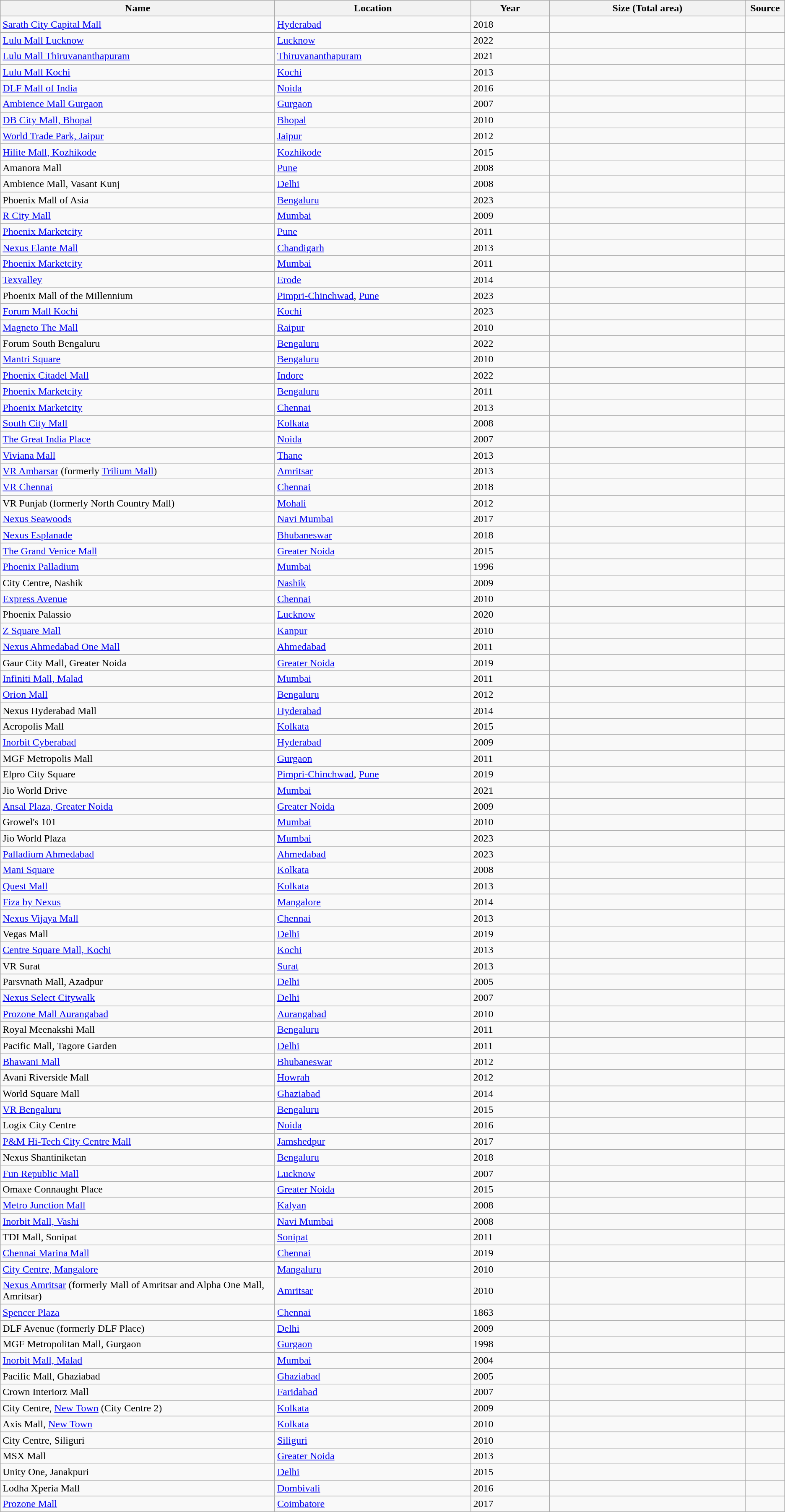<table class="wikitable sortable sticky-header">
<tr>
<th style="width:35%;">Name</th>
<th style="width:25%;">Location</th>
<th style="width:10%;">Year</th>
<th style="width:25%;" data-sort-type=number>Size (Total area)</th>
<th style="width:5%;">Source</th>
</tr>
<tr>
<td><a href='#'>Sarath City Capital Mall</a></td>
<td><a href='#'>Hyderabad</a></td>
<td>2018</td>
<td></td>
<td></td>
</tr>
<tr>
<td><a href='#'>Lulu Mall Lucknow</a></td>
<td><a href='#'>Lucknow</a></td>
<td>2022</td>
<td></td>
<td></td>
</tr>
<tr>
<td><a href='#'>Lulu Mall Thiruvananthapuram</a></td>
<td><a href='#'>Thiruvananthapuram</a></td>
<td>2021</td>
<td></td>
<td></td>
</tr>
<tr>
<td><a href='#'>Lulu Mall Kochi</a></td>
<td><a href='#'>Kochi</a></td>
<td>2013</td>
<td></td>
<td></td>
</tr>
<tr>
<td><a href='#'>DLF Mall of India</a></td>
<td><a href='#'>Noida</a></td>
<td>2016</td>
<td></td>
<td></td>
</tr>
<tr>
<td><a href='#'>Ambience Mall Gurgaon</a></td>
<td><a href='#'>Gurgaon</a></td>
<td>2007</td>
<td></td>
<td></td>
</tr>
<tr>
<td><a href='#'>DB City Mall, Bhopal</a></td>
<td><a href='#'>Bhopal</a></td>
<td>2010</td>
<td></td>
<td></td>
</tr>
<tr>
<td><a href='#'>World Trade Park, Jaipur</a></td>
<td><a href='#'>Jaipur</a></td>
<td>2012</td>
<td></td>
<td></td>
</tr>
<tr>
<td><a href='#'>Hilite Mall, Kozhikode</a></td>
<td><a href='#'>Kozhikode</a></td>
<td>2015</td>
<td></td>
<td></td>
</tr>
<tr>
<td>Amanora Mall</td>
<td><a href='#'>Pune</a></td>
<td>2008</td>
<td></td>
<td></td>
</tr>
<tr>
<td>Ambience Mall, Vasant Kunj</td>
<td><a href='#'>Delhi</a></td>
<td>2008</td>
<td></td>
<td></td>
</tr>
<tr>
<td>Phoenix Mall of Asia</td>
<td><a href='#'>Bengaluru</a></td>
<td>2023</td>
<td></td>
<td></td>
</tr>
<tr>
<td><a href='#'>R City Mall</a></td>
<td><a href='#'>Mumbai</a></td>
<td>2009</td>
<td></td>
<td></td>
</tr>
<tr>
<td><a href='#'>Phoenix Marketcity</a></td>
<td><a href='#'>Pune</a></td>
<td>2011</td>
<td></td>
<td></td>
</tr>
<tr>
<td><a href='#'>Nexus Elante Mall</a></td>
<td><a href='#'>Chandigarh</a></td>
<td>2013</td>
<td></td>
<td></td>
</tr>
<tr>
<td><a href='#'>Phoenix Marketcity</a></td>
<td><a href='#'>Mumbai</a></td>
<td>2011</td>
<td></td>
<td></td>
</tr>
<tr>
<td><a href='#'>Texvalley</a></td>
<td><a href='#'>Erode</a></td>
<td>2014</td>
<td></td>
<td></td>
</tr>
<tr>
<td>Phoenix Mall of the Millennium</td>
<td><a href='#'>Pimpri-Chinchwad</a>, <a href='#'>Pune</a></td>
<td>2023</td>
<td></td>
<td></td>
</tr>
<tr>
<td><a href='#'>Forum Mall Kochi</a></td>
<td><a href='#'>Kochi</a></td>
<td>2023</td>
<td></td>
<td></td>
</tr>
<tr>
<td><a href='#'>Magneto The Mall</a></td>
<td><a href='#'>Raipur</a></td>
<td>2010</td>
<td></td>
<td></td>
</tr>
<tr>
<td>Forum South Bengaluru</td>
<td><a href='#'>Bengaluru</a></td>
<td>2022</td>
<td></td>
<td></td>
</tr>
<tr>
<td><a href='#'>Mantri Square</a></td>
<td><a href='#'>Bengaluru</a></td>
<td>2010</td>
<td></td>
<td></td>
</tr>
<tr>
<td><a href='#'>Phoenix Citadel Mall</a></td>
<td><a href='#'>Indore</a></td>
<td>2022</td>
<td></td>
<td></td>
</tr>
<tr>
<td><a href='#'>Phoenix Marketcity</a></td>
<td><a href='#'>Bengaluru</a></td>
<td>2011</td>
<td></td>
<td></td>
</tr>
<tr>
<td><a href='#'>Phoenix Marketcity</a></td>
<td><a href='#'>Chennai</a></td>
<td>2013</td>
<td></td>
<td></td>
</tr>
<tr>
<td><a href='#'>South City Mall</a></td>
<td><a href='#'>Kolkata</a></td>
<td>2008</td>
<td></td>
<td></td>
</tr>
<tr>
<td><a href='#'>The Great India Place</a></td>
<td><a href='#'>Noida</a></td>
<td>2007</td>
<td></td>
<td></td>
</tr>
<tr>
<td><a href='#'>Viviana Mall</a></td>
<td><a href='#'>Thane</a></td>
<td>2013</td>
<td></td>
<td></td>
</tr>
<tr>
<td><a href='#'>VR Ambarsar</a> (formerly <a href='#'>Trilium Mall</a>)</td>
<td><a href='#'>Amritsar</a></td>
<td>2013</td>
<td></td>
<td></td>
</tr>
<tr>
<td><a href='#'>VR Chennai</a></td>
<td><a href='#'>Chennai</a></td>
<td>2018</td>
<td></td>
<td></td>
</tr>
<tr>
<td>VR Punjab (formerly North Country Mall)</td>
<td><a href='#'>Mohali</a></td>
<td>2012</td>
<td></td>
<td></td>
</tr>
<tr>
<td><a href='#'>Nexus Seawoods</a></td>
<td><a href='#'>Navi Mumbai</a></td>
<td>2017</td>
<td></td>
<td></td>
</tr>
<tr>
<td><a href='#'>Nexus Esplanade</a></td>
<td><a href='#'>Bhubaneswar</a></td>
<td>2018</td>
<td></td>
<td></td>
</tr>
<tr>
<td><a href='#'>The Grand Venice Mall</a></td>
<td><a href='#'>Greater Noida</a></td>
<td>2015</td>
<td></td>
<td></td>
</tr>
<tr>
<td><a href='#'>Phoenix Palladium</a></td>
<td><a href='#'>Mumbai</a></td>
<td>1996</td>
<td></td>
<td></td>
</tr>
<tr>
<td>City Centre, Nashik</td>
<td><a href='#'>Nashik</a></td>
<td>2009</td>
<td></td>
<td></td>
</tr>
<tr>
<td><a href='#'>Express Avenue</a></td>
<td><a href='#'>Chennai</a></td>
<td>2010</td>
<td></td>
<td></td>
</tr>
<tr>
<td>Phoenix Palassio</td>
<td><a href='#'>Lucknow</a></td>
<td>2020</td>
<td></td>
<td></td>
</tr>
<tr>
<td><a href='#'>Z Square Mall</a></td>
<td><a href='#'>Kanpur</a></td>
<td>2010</td>
<td></td>
<td></td>
</tr>
<tr>
<td><a href='#'>Nexus Ahmedabad One Mall</a></td>
<td><a href='#'>Ahmedabad</a></td>
<td>2011</td>
<td></td>
<td></td>
</tr>
<tr>
<td>Gaur City Mall, Greater Noida</td>
<td><a href='#'>Greater Noida</a></td>
<td>2019</td>
<td></td>
<td></td>
</tr>
<tr>
<td><a href='#'>Infiniti Mall, Malad</a></td>
<td><a href='#'>Mumbai</a></td>
<td>2011</td>
<td></td>
<td></td>
</tr>
<tr>
<td><a href='#'>Orion Mall</a></td>
<td><a href='#'>Bengaluru</a></td>
<td>2012</td>
<td></td>
<td></td>
</tr>
<tr>
<td>Nexus Hyderabad Mall</td>
<td><a href='#'>Hyderabad</a></td>
<td>2014</td>
<td></td>
<td></td>
</tr>
<tr>
<td>Acropolis Mall</td>
<td><a href='#'>Kolkata</a></td>
<td>2015</td>
<td></td>
<td></td>
</tr>
<tr>
<td><a href='#'>Inorbit Cyberabad</a></td>
<td><a href='#'>Hyderabad</a></td>
<td>2009</td>
<td></td>
<td></td>
</tr>
<tr>
<td>MGF Metropolis Mall</td>
<td><a href='#'>Gurgaon</a></td>
<td>2011</td>
<td></td>
<td></td>
</tr>
<tr>
<td>Elpro City Square</td>
<td><a href='#'>Pimpri-Chinchwad</a>, <a href='#'>Pune</a></td>
<td>2019</td>
<td></td>
<td></td>
</tr>
<tr>
<td>Jio World Drive</td>
<td><a href='#'>Mumbai</a></td>
<td>2021</td>
<td> </td>
<td></td>
</tr>
<tr>
<td><a href='#'>Ansal Plaza, Greater Noida</a></td>
<td><a href='#'>Greater Noida</a></td>
<td>2009</td>
<td></td>
<td></td>
</tr>
<tr>
<td>Growel's 101</td>
<td><a href='#'>Mumbai</a></td>
<td>2010</td>
<td></td>
<td></td>
</tr>
<tr>
<td>Jio World Plaza</td>
<td><a href='#'>Mumbai</a></td>
<td>2023</td>
<td></td>
<td></td>
</tr>
<tr>
<td><a href='#'>Palladium Ahmedabad</a></td>
<td><a href='#'>Ahmedabad</a></td>
<td>2023</td>
<td></td>
<td></td>
</tr>
<tr>
<td><a href='#'>Mani Square</a></td>
<td><a href='#'>Kolkata</a></td>
<td>2008</td>
<td></td>
<td></td>
</tr>
<tr>
<td><a href='#'>Quest Mall</a></td>
<td><a href='#'>Kolkata</a></td>
<td>2013</td>
<td></td>
<td></td>
</tr>
<tr>
<td><a href='#'>Fiza by Nexus</a></td>
<td><a href='#'>Mangalore</a></td>
<td>2014</td>
<td></td>
<td></td>
</tr>
<tr>
<td><a href='#'>Nexus Vijaya Mall</a></td>
<td><a href='#'>Chennai</a></td>
<td>2013</td>
<td></td>
<td></td>
</tr>
<tr>
<td>Vegas Mall</td>
<td><a href='#'>Delhi</a></td>
<td>2019</td>
<td></td>
<td></td>
</tr>
<tr>
<td><a href='#'>Centre Square Mall, Kochi</a></td>
<td><a href='#'>Kochi</a></td>
<td>2013</td>
<td></td>
<td></td>
</tr>
<tr>
<td>VR Surat</td>
<td><a href='#'>Surat</a></td>
<td>2013</td>
<td></td>
<td></td>
</tr>
<tr>
<td>Parsvnath Mall, Azadpur</td>
<td><a href='#'>Delhi</a></td>
<td>2005</td>
<td></td>
<td></td>
</tr>
<tr>
<td><a href='#'>Nexus Select Citywalk</a></td>
<td><a href='#'>Delhi</a></td>
<td>2007</td>
<td></td>
<td></td>
</tr>
<tr>
<td><a href='#'>Prozone Mall Aurangabad</a></td>
<td><a href='#'>Aurangabad</a></td>
<td>2010</td>
<td></td>
<td></td>
</tr>
<tr>
<td>Royal Meenakshi Mall</td>
<td><a href='#'>Bengaluru</a></td>
<td>2011</td>
<td></td>
<td></td>
</tr>
<tr>
<td>Pacific Mall, Tagore Garden</td>
<td><a href='#'>Delhi</a></td>
<td>2011</td>
<td></td>
<td></td>
</tr>
<tr>
<td><a href='#'>Bhawani Mall</a></td>
<td><a href='#'>Bhubaneswar</a></td>
<td>2012</td>
<td></td>
<td></td>
</tr>
<tr>
<td>Avani Riverside Mall</td>
<td><a href='#'>Howrah</a></td>
<td>2012</td>
<td></td>
<td></td>
</tr>
<tr>
<td>World Square Mall</td>
<td><a href='#'>Ghaziabad</a></td>
<td>2014</td>
<td></td>
<td></td>
</tr>
<tr>
<td><a href='#'>VR Bengaluru</a></td>
<td><a href='#'>Bengaluru</a></td>
<td>2015</td>
<td></td>
<td></td>
</tr>
<tr>
<td>Logix City Centre</td>
<td><a href='#'>Noida</a></td>
<td>2016</td>
<td></td>
<td></td>
</tr>
<tr>
<td><a href='#'>P&M Hi-Tech City Centre Mall</a></td>
<td><a href='#'>Jamshedpur</a></td>
<td>2017</td>
<td></td>
<td></td>
</tr>
<tr>
<td>Nexus Shantiniketan</td>
<td><a href='#'>Bengaluru</a></td>
<td>2018</td>
<td></td>
<td></td>
</tr>
<tr>
<td><a href='#'>Fun Republic Mall</a></td>
<td><a href='#'>Lucknow</a></td>
<td>2007</td>
<td></td>
<td></td>
</tr>
<tr>
<td>Omaxe Connaught Place</td>
<td><a href='#'>Greater Noida</a></td>
<td>2015</td>
<td></td>
<td></td>
</tr>
<tr>
<td><a href='#'>Metro Junction Mall</a></td>
<td><a href='#'>Kalyan</a></td>
<td>2008</td>
<td></td>
<td></td>
</tr>
<tr>
<td><a href='#'>Inorbit Mall, Vashi</a></td>
<td><a href='#'>Navi Mumbai</a></td>
<td>2008</td>
<td></td>
<td></td>
</tr>
<tr>
<td>TDI Mall, Sonipat</td>
<td><a href='#'>Sonipat</a></td>
<td>2011</td>
<td></td>
<td></td>
</tr>
<tr>
<td><a href='#'>Chennai Marina Mall</a></td>
<td><a href='#'>Chennai</a></td>
<td>2019</td>
<td></td>
<td></td>
</tr>
<tr>
<td><a href='#'>City Centre, Mangalore</a></td>
<td><a href='#'>Mangaluru</a></td>
<td>2010</td>
<td></td>
<td></td>
</tr>
<tr>
<td><a href='#'>Nexus Amritsar</a> (formerly Mall of Amritsar and Alpha One Mall, Amritsar)</td>
<td><a href='#'>Amritsar</a></td>
<td>2010</td>
<td></td>
<td></td>
</tr>
<tr>
<td><a href='#'>Spencer Plaza</a></td>
<td><a href='#'>Chennai</a></td>
<td>1863</td>
<td></td>
<td></td>
</tr>
<tr>
<td>DLF Avenue (formerly DLF Place)</td>
<td><a href='#'>Delhi</a></td>
<td>2009</td>
<td></td>
<td></td>
</tr>
<tr>
<td>MGF Metropolitan Mall, Gurgaon</td>
<td><a href='#'>Gurgaon</a></td>
<td>1998</td>
<td></td>
<td></td>
</tr>
<tr>
<td><a href='#'>Inorbit Mall, Malad</a></td>
<td><a href='#'>Mumbai</a></td>
<td>2004</td>
<td></td>
<td></td>
</tr>
<tr>
<td>Pacific Mall, Ghaziabad</td>
<td><a href='#'>Ghaziabad</a></td>
<td>2005</td>
<td></td>
<td></td>
</tr>
<tr>
<td>Crown Interiorz Mall</td>
<td><a href='#'>Faridabad</a></td>
<td>2007</td>
<td></td>
<td></td>
</tr>
<tr>
<td>City Centre, <a href='#'>New Town</a> (City Centre 2)</td>
<td><a href='#'>Kolkata</a></td>
<td>2009</td>
<td></td>
<td></td>
</tr>
<tr>
<td>Axis Mall, <a href='#'>New Town</a></td>
<td><a href='#'>Kolkata</a></td>
<td>2010</td>
<td></td>
<td></td>
</tr>
<tr>
<td>City Centre, Siliguri</td>
<td><a href='#'>Siliguri</a></td>
<td>2010</td>
<td></td>
<td></td>
</tr>
<tr>
<td>MSX Mall</td>
<td><a href='#'>Greater Noida</a></td>
<td>2013</td>
<td></td>
<td></td>
</tr>
<tr>
<td>Unity One, Janakpuri</td>
<td><a href='#'>Delhi</a></td>
<td>2015</td>
<td></td>
<td></td>
</tr>
<tr>
<td>Lodha Xperia Mall</td>
<td><a href='#'>Dombivali</a></td>
<td>2016</td>
<td></td>
<td></td>
</tr>
<tr>
<td><a href='#'>Prozone Mall</a></td>
<td><a href='#'>Coimbatore</a></td>
<td>2017</td>
<td></td>
<td></td>
</tr>
</table>
